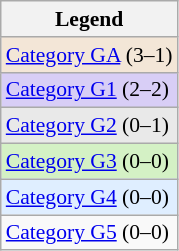<table class="sortable wikitable" style=font-size:90%>
<tr>
<th>Legend</th>
</tr>
<tr style="background:#F3E6D7">
<td><a href='#'>Category GA</a> (3–1)</td>
</tr>
<tr style="background:#d8cef6">
<td><a href='#'>Category G1</a> (2–2)</td>
</tr>
<tr style="background:#e9e9e9">
<td><a href='#'>Category G2</a> (0–1)</td>
</tr>
<tr style="background:#D4F1C5">
<td><a href='#'>Category G3</a> (0–0)</td>
</tr>
<tr style="background:#dfeeff">
<td><a href='#'>Category G4</a> (0–0)</td>
</tr>
<tr>
<td><a href='#'>Category G5</a> (0–0)</td>
</tr>
</table>
